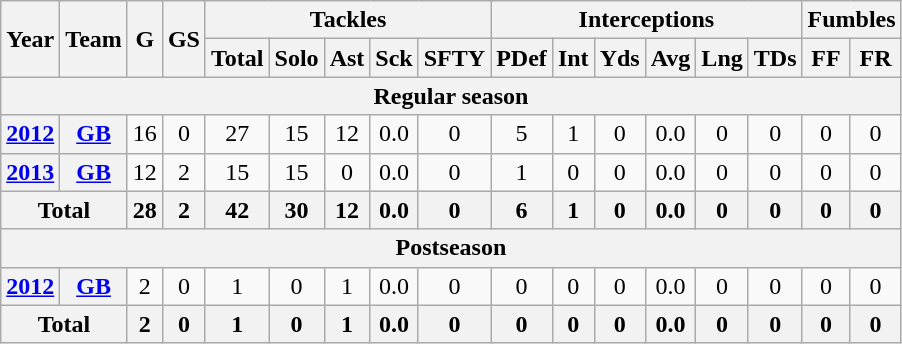<table class="wikitable" style="text-align: center;">
<tr>
<th rowspan=2>Year</th>
<th rowspan=2>Team</th>
<th rowspan=2>G</th>
<th rowspan=2>GS</th>
<th colspan=5>Tackles</th>
<th colspan=6>Interceptions</th>
<th colspan=2>Fumbles</th>
</tr>
<tr>
<th>Total</th>
<th>Solo</th>
<th>Ast</th>
<th>Sck</th>
<th>SFTY</th>
<th>PDef</th>
<th>Int</th>
<th>Yds</th>
<th>Avg</th>
<th>Lng</th>
<th>TDs</th>
<th>FF</th>
<th>FR</th>
</tr>
<tr>
<th colspan=17><strong>Regular season</strong></th>
</tr>
<tr>
<th><a href='#'>2012</a></th>
<th><a href='#'>GB</a></th>
<td>16</td>
<td>0</td>
<td>27</td>
<td>15</td>
<td>12</td>
<td>0.0</td>
<td>0</td>
<td>5</td>
<td>1</td>
<td>0</td>
<td>0.0</td>
<td>0</td>
<td>0</td>
<td>0</td>
<td>0</td>
</tr>
<tr>
<th><a href='#'>2013</a></th>
<th><a href='#'>GB</a></th>
<td>12</td>
<td>2</td>
<td>15</td>
<td>15</td>
<td>0</td>
<td>0.0</td>
<td>0</td>
<td>1</td>
<td>0</td>
<td>0</td>
<td>0.0</td>
<td>0</td>
<td>0</td>
<td>0</td>
<td>0</td>
</tr>
<tr>
<th colspan=2>Total</th>
<th>28</th>
<th>2</th>
<th>42</th>
<th>30</th>
<th>12</th>
<th>0.0</th>
<th>0</th>
<th>6</th>
<th>1</th>
<th>0</th>
<th>0.0</th>
<th>0</th>
<th>0</th>
<th>0</th>
<th>0</th>
</tr>
<tr>
<th colspan=17><strong>Postseason</strong></th>
</tr>
<tr>
<th><a href='#'>2012</a></th>
<th><a href='#'>GB</a></th>
<td>2</td>
<td>0</td>
<td>1</td>
<td>0</td>
<td>1</td>
<td>0.0</td>
<td>0</td>
<td>0</td>
<td>0</td>
<td>0</td>
<td>0.0</td>
<td>0</td>
<td>0</td>
<td>0</td>
<td>0</td>
</tr>
<tr>
<th colspan=2>Total</th>
<th>2</th>
<th>0</th>
<th>1</th>
<th>0</th>
<th>1</th>
<th>0.0</th>
<th>0</th>
<th>0</th>
<th>0</th>
<th>0</th>
<th>0.0</th>
<th>0</th>
<th>0</th>
<th>0</th>
<th>0</th>
</tr>
</table>
